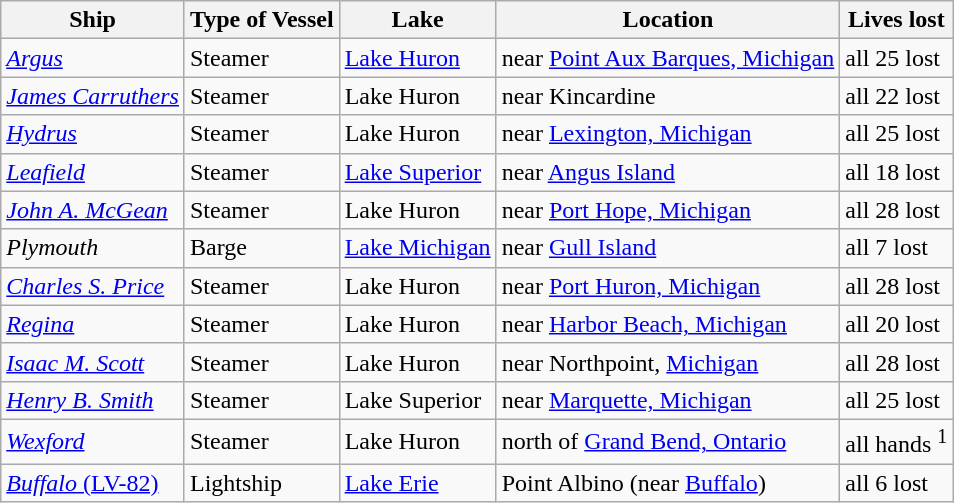<table class="wikitable">
<tr>
<th>Ship</th>
<th>Type of Vessel</th>
<th>Lake</th>
<th>Location</th>
<th>Lives lost</th>
</tr>
<tr>
<td><a href='#'><em>Argus</em></a></td>
<td>Steamer</td>
<td><a href='#'>Lake Huron</a></td>
<td>near <a href='#'>Point Aux Barques, Michigan</a></td>
<td>all 25 lost</td>
</tr>
<tr>
<td><a href='#'><em>James Carruthers</em></a></td>
<td>Steamer</td>
<td>Lake Huron</td>
<td>near Kincardine</td>
<td>all 22 lost</td>
</tr>
<tr>
<td><a href='#'><em>Hydrus</em></a></td>
<td>Steamer</td>
<td>Lake Huron</td>
<td>near <a href='#'>Lexington, Michigan</a></td>
<td>all 25 lost</td>
</tr>
<tr>
<td><a href='#'><em>Leafield</em></a></td>
<td>Steamer</td>
<td><a href='#'>Lake Superior</a></td>
<td>near <a href='#'>Angus Island</a></td>
<td>all 18 lost</td>
</tr>
<tr>
<td><a href='#'><em>John A. McGean</em></a></td>
<td>Steamer</td>
<td>Lake Huron</td>
<td>near <a href='#'>Port Hope, Michigan</a></td>
<td>all 28 lost</td>
</tr>
<tr>
<td><em>Plymouth</em></td>
<td>Barge</td>
<td><a href='#'>Lake Michigan</a></td>
<td>near <a href='#'>Gull Island</a></td>
<td>all 7 lost</td>
</tr>
<tr>
<td><a href='#'><em>Charles S. Price</em></a></td>
<td>Steamer</td>
<td>Lake Huron</td>
<td>near <a href='#'>Port Huron, Michigan</a></td>
<td>all 28 lost</td>
</tr>
<tr>
<td><a href='#'><em>Regina</em></a></td>
<td>Steamer</td>
<td>Lake Huron</td>
<td>near <a href='#'>Harbor Beach, Michigan</a></td>
<td>all 20 lost</td>
</tr>
<tr>
<td><a href='#'><em>Isaac M. Scott</em></a></td>
<td>Steamer</td>
<td>Lake Huron</td>
<td>near Northpoint, <a href='#'>Michigan</a></td>
<td>all 28 lost</td>
</tr>
<tr>
<td><a href='#'><em>Henry B. Smith</em></a></td>
<td>Steamer</td>
<td>Lake Superior</td>
<td>near <a href='#'>Marquette, Michigan</a></td>
<td>all 25 lost</td>
</tr>
<tr>
<td><a href='#'><em>Wexford</em></a></td>
<td>Steamer</td>
<td>Lake Huron</td>
<td>north of <a href='#'>Grand Bend, Ontario</a></td>
<td>all hands <sup>1</sup></td>
</tr>
<tr>
<td><a href='#'><em>Buffalo</em> (LV-82)</a></td>
<td>Lightship</td>
<td><a href='#'>Lake Erie</a></td>
<td>Point Albino (near <a href='#'>Buffalo</a>)</td>
<td>all 6 lost</td>
</tr>
</table>
